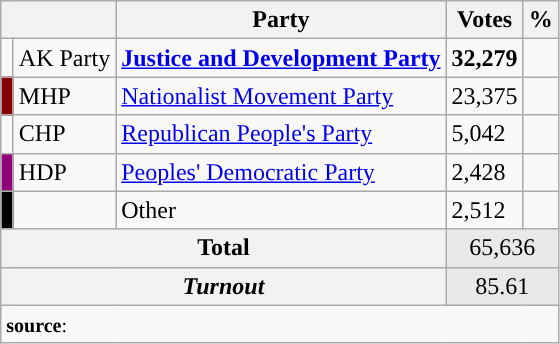<table class="wikitable">
<tr>
<th colspan="2" align="center"></th>
<th align="center">Party</th>
<th align="center">Votes</th>
<th align="center">%</th>
</tr>
<tr align="left">
<td></td>
<td>AK Party</td>
<td><strong><a href='#'>Justice and Development Party</a></strong></td>
<td><strong>32,279</strong></td>
<td><strong></strong></td>
</tr>
<tr align="left">
<td bgcolor="#870000" width="1"></td>
<td>MHP</td>
<td><a href='#'>Nationalist Movement Party</a></td>
<td>23,375</td>
<td></td>
</tr>
<tr align="left">
<td></td>
<td>CHP</td>
<td><a href='#'>Republican People's Party</a></td>
<td>5,042</td>
<td></td>
</tr>
<tr align="left">
<td bgcolor="#91007B" width="1"></td>
<td>HDP</td>
<td><a href='#'>Peoples' Democratic Party</a></td>
<td>2,428</td>
<td></td>
</tr>
<tr align="left">
<td bgcolor=" " width="1"></td>
<td></td>
<td>Other</td>
<td>2,512</td>
<td></td>
</tr>
<tr align="left" style="background-color:#E9E9E9">
<th colspan="3" align="center"><strong>Total</strong></th>
<td colspan="5" align="center">65,636</td>
</tr>
<tr align="left" style="background-color:#E9E9E9">
<th colspan="3" align="center"><em>Turnout</em></th>
<td colspan="5" align="center">85.61</td>
</tr>
<tr>
<td colspan="9" align="left"><small><strong>source</strong>: </small></td>
</tr>
</table>
